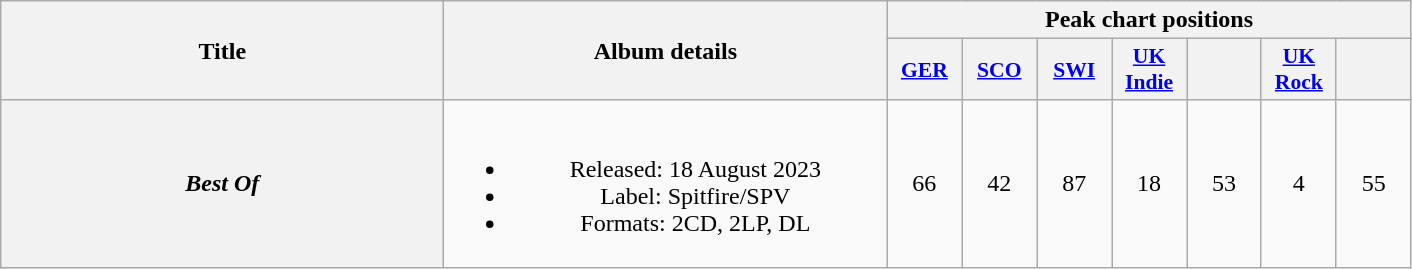<table class="wikitable plainrowheaders" style="text-align:center;">
<tr>
<th scope="col" rowspan="2" style="width:18em;">Title</th>
<th scope="col" rowspan="2" style="width:18em;">Album details</th>
<th scope="col" colspan="7">Peak chart positions</th>
</tr>
<tr>
<th scope="col" style="width:3em;font-size:90%;"><a href='#'>GER</a><br></th>
<th scope="col" style="width:3em;font-size:90%;"><a href='#'>SCO</a><br></th>
<th scope="col" style="width:3em;font-size:90%;"><a href='#'>SWI</a><br></th>
<th scope="col" style="width:3em;font-size:90%;"><a href='#'>UK<br>Indie</a><br></th>
<th scope="col" style="width:3em;font-size:90%;"><br></th>
<th scope="col" style="width:3em;font-size:90%;"><a href='#'>UK<br>Rock</a><br></th>
<th scope="col" style="width:3em;font-size:90%;"><br></th>
</tr>
<tr>
<th scope="row"><em>Best Of</em></th>
<td><br><ul><li>Released: 18 August 2023</li><li>Label: Spitfire/SPV</li><li>Formats: 2CD, 2LP, DL</li></ul></td>
<td>66</td>
<td>42</td>
<td>87</td>
<td>18</td>
<td>53</td>
<td>4</td>
<td>55</td>
</tr>
</table>
